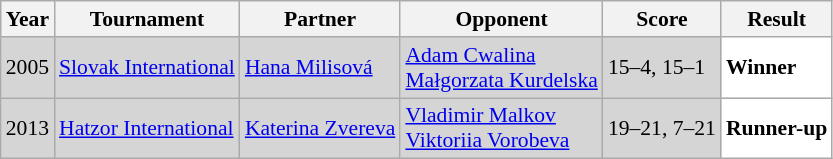<table class="sortable wikitable" style="font-size: 90%;">
<tr>
<th>Year</th>
<th>Tournament</th>
<th>Partner</th>
<th>Opponent</th>
<th>Score</th>
<th>Result</th>
</tr>
<tr style="background:#D5D5D5">
<td align="center">2005</td>
<td align="left"><a href='#'>Slovak International</a></td>
<td align="left"> <a href='#'>Hana Milisová</a></td>
<td align="left"> <a href='#'>Adam Cwalina</a><br> <a href='#'>Małgorzata Kurdelska</a></td>
<td align="left">15–4, 15–1</td>
<td style="text-align:left; background:white"> <strong>Winner</strong></td>
</tr>
<tr style="background:#D5D5D5">
<td align="center">2013</td>
<td align="left"><a href='#'>Hatzor International</a></td>
<td align="left"> <a href='#'>Katerina Zvereva</a></td>
<td align="left"> <a href='#'>Vladimir Malkov</a><br> <a href='#'>Viktoriia Vorobeva</a></td>
<td align="left">19–21, 7–21</td>
<td style="text-align:left; background:white"> <strong>Runner-up</strong></td>
</tr>
</table>
